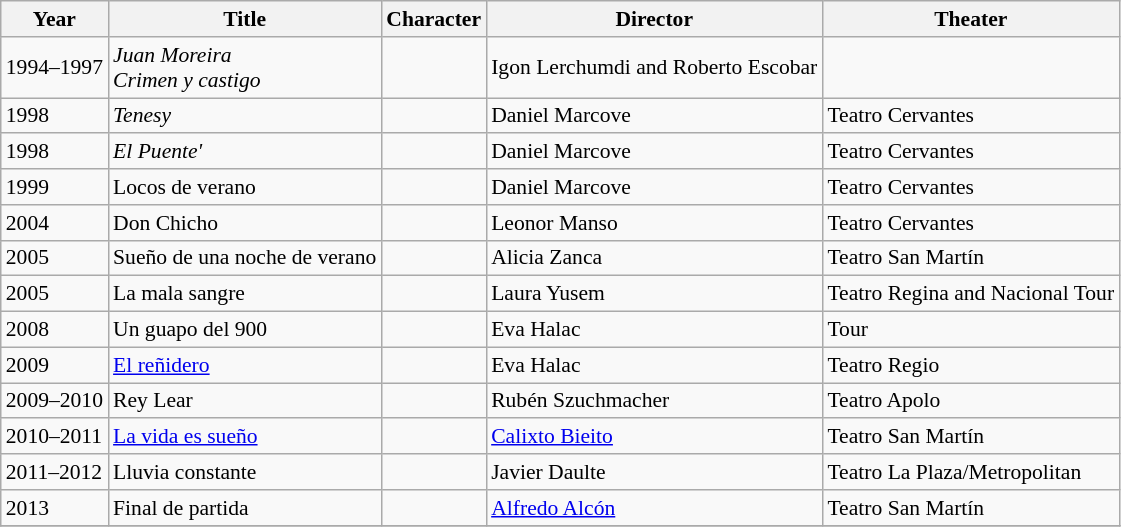<table class="wikitable" style="font-size: 90%;">
<tr>
<th>Year</th>
<th>Title</th>
<th>Character</th>
<th>Director</th>
<th>Theater</th>
</tr>
<tr>
<td>1994–1997</td>
<td><em>Juan Moreira</em><br><em>Crimen y castigo</em></td>
<td></td>
<td>Igon Lerchumdi and Roberto Escobar</td>
<td></td>
</tr>
<tr>
<td>1998</td>
<td><em>Tenesy</em></td>
<td></td>
<td>Daniel Marcove</td>
<td>Teatro Cervantes</td>
</tr>
<tr>
<td>1998</td>
<td><em>El Puente'</td>
<td></td>
<td>Daniel Marcove</td>
<td>Teatro Cervantes</td>
</tr>
<tr>
<td>1999</td>
<td></em>Locos de verano<em></td>
<td></td>
<td>Daniel Marcove</td>
<td>Teatro Cervantes</td>
</tr>
<tr>
<td>2004</td>
<td></em>Don Chicho<em></td>
<td></td>
<td>Leonor Manso</td>
<td>Teatro Cervantes</td>
</tr>
<tr>
<td>2005</td>
<td></em>Sueño de una noche de verano<em></td>
<td></td>
<td>Alicia Zanca</td>
<td>Teatro San Martín</td>
</tr>
<tr>
<td>2005</td>
<td></em>La mala sangre<em></td>
<td></td>
<td>Laura Yusem</td>
<td>Teatro Regina and Nacional Tour</td>
</tr>
<tr>
<td>2008</td>
<td></em>Un guapo del 900<em></td>
<td></td>
<td>Eva Halac</td>
<td>Tour</td>
</tr>
<tr>
<td>2009</td>
<td></em><a href='#'>El reñidero</a><em></td>
<td></td>
<td>Eva Halac</td>
<td>Teatro Regio</td>
</tr>
<tr>
<td>2009–2010</td>
<td></em>Rey Lear<em></td>
<td></td>
<td>Rubén Szuchmacher</td>
<td>Teatro Apolo</td>
</tr>
<tr>
<td>2010–2011</td>
<td></em><a href='#'>La vida es sueño</a><em></td>
<td></td>
<td><a href='#'>Calixto Bieito</a></td>
<td>Teatro San Martín</td>
</tr>
<tr>
<td>2011–2012</td>
<td></em>Lluvia constante<em></td>
<td></td>
<td>Javier Daulte</td>
<td>Teatro La Plaza/Metropolitan</td>
</tr>
<tr>
<td>2013</td>
<td></em>Final de partida<em></td>
<td></td>
<td><a href='#'>Alfredo Alcón</a></td>
<td>Teatro San Martín</td>
</tr>
<tr>
</tr>
</table>
